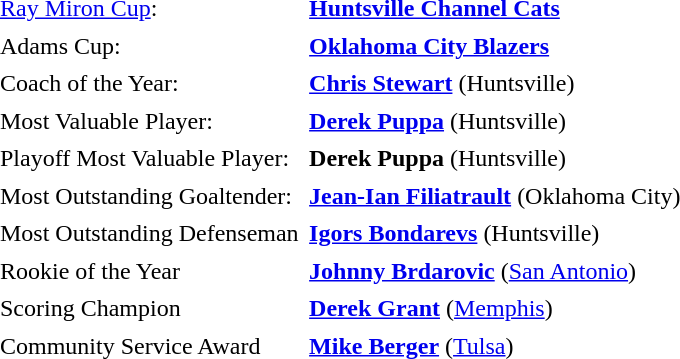<table cellpadding="3" cellspacing="1">
<tr>
<td><a href='#'>Ray Miron Cup</a>:</td>
<td><strong><a href='#'>Huntsville Channel Cats</a></strong></td>
</tr>
<tr>
<td>Adams Cup:</td>
<td><strong><a href='#'>Oklahoma City Blazers</a></strong></td>
</tr>
<tr>
<td>Coach of the Year:</td>
<td><strong><a href='#'>Chris Stewart</a></strong> (Huntsville)</td>
</tr>
<tr>
<td>Most Valuable Player:</td>
<td><strong><a href='#'>Derek Puppa</a></strong> (Huntsville)</td>
</tr>
<tr>
<td>Playoff Most Valuable Player:</td>
<td><strong>Derek Puppa</strong> (Huntsville)</td>
</tr>
<tr>
<td>Most Outstanding Goaltender:</td>
<td><strong><a href='#'>Jean-Ian Filiatrault</a></strong> (Oklahoma City)</td>
</tr>
<tr>
<td>Most Outstanding Defenseman</td>
<td><strong><a href='#'>Igors Bondarevs</a></strong> (Huntsville)</td>
</tr>
<tr>
<td>Rookie of the Year</td>
<td><strong><a href='#'>Johnny Brdarovic</a></strong> (<a href='#'>San Antonio</a>)</td>
</tr>
<tr>
<td>Scoring Champion</td>
<td><strong><a href='#'>Derek Grant</a></strong> (<a href='#'>Memphis</a>)</td>
</tr>
<tr>
<td>Community Service Award</td>
<td><strong><a href='#'>Mike Berger</a></strong> (<a href='#'>Tulsa</a>)</td>
</tr>
</table>
